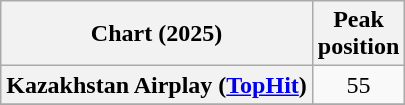<table class="wikitable plainrowheaders" style="text-align:center">
<tr>
<th scope="col">Chart (2025)</th>
<th scope="col">Peak<br>position</th>
</tr>
<tr>
<th scope="row">Kazakhstan Airplay (<a href='#'>TopHit</a>)</th>
<td>55</td>
</tr>
<tr>
</tr>
</table>
